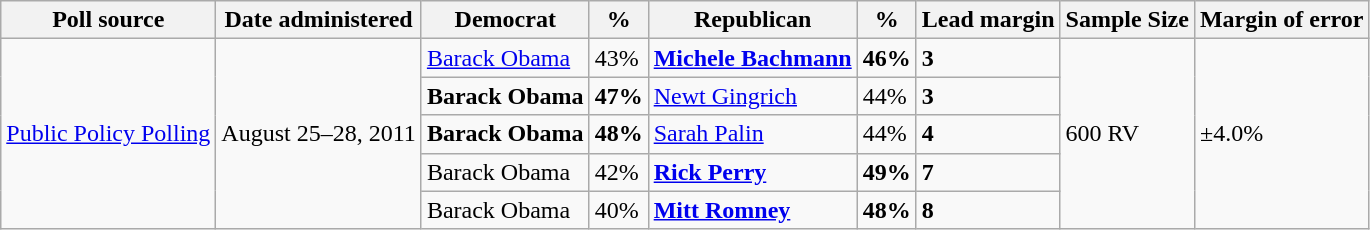<table class="wikitable">
<tr valign=bottom>
<th>Poll source</th>
<th>Date administered</th>
<th>Democrat</th>
<th>%</th>
<th>Republican</th>
<th>%</th>
<th>Lead margin</th>
<th>Sample Size</th>
<th>Margin of error</th>
</tr>
<tr>
<td rowspan=5><a href='#'>Public Policy Polling</a></td>
<td rowspan=5>August 25–28, 2011</td>
<td><a href='#'>Barack Obama</a></td>
<td>43%</td>
<td><strong><a href='#'>Michele Bachmann</a></strong></td>
<td><strong>46%</strong></td>
<td><strong>3</strong></td>
<td rowspan=5>600 RV</td>
<td rowspan=5>±4.0%</td>
</tr>
<tr>
<td><strong>Barack Obama</strong></td>
<td><strong>47%</strong></td>
<td><a href='#'>Newt Gingrich</a></td>
<td>44%</td>
<td><strong>3</strong></td>
</tr>
<tr>
<td><strong>Barack Obama</strong></td>
<td><strong>48%</strong></td>
<td><a href='#'>Sarah Palin</a></td>
<td>44%</td>
<td><strong>4</strong></td>
</tr>
<tr>
<td>Barack Obama</td>
<td>42%</td>
<td><strong><a href='#'>Rick Perry</a></strong></td>
<td><strong>49%</strong></td>
<td><strong>7</strong></td>
</tr>
<tr>
<td>Barack Obama</td>
<td>40%</td>
<td><strong><a href='#'>Mitt Romney</a></strong></td>
<td><strong>48%</strong></td>
<td><strong>8</strong></td>
</tr>
</table>
